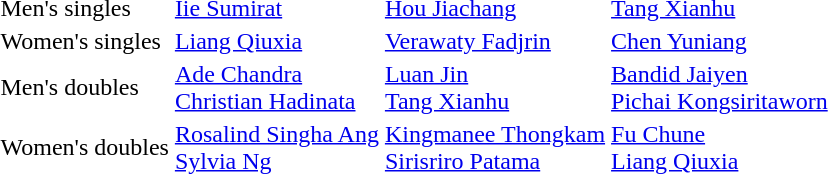<table>
<tr>
<td>Men's singles</td>
<td> <a href='#'>Iie Sumirat</a></td>
<td> <a href='#'>Hou Jiachang</a></td>
<td> <a href='#'>Tang Xianhu</a></td>
</tr>
<tr>
<td>Women's singles</td>
<td> <a href='#'>Liang Qiuxia</a></td>
<td> <a href='#'>Verawaty Fadjrin</a></td>
<td> <a href='#'>Chen Yuniang</a></td>
</tr>
<tr>
<td>Men's doubles</td>
<td> <a href='#'>Ade Chandra</a> <br>  <a href='#'>Christian Hadinata</a></td>
<td> <a href='#'>Luan Jin</a> <br>  <a href='#'>Tang Xianhu</a></td>
<td> <a href='#'>Bandid Jaiyen</a> <br>  <a href='#'>Pichai Kongsiritaworn</a></td>
</tr>
<tr>
<td>Women's doubles</td>
<td> <a href='#'>Rosalind Singha Ang</a> <br>  <a href='#'>Sylvia Ng</a></td>
<td> <a href='#'>Kingmanee Thongkam</a> <br>  <a href='#'>Sirisriro Patama</a></td>
<td> <a href='#'>Fu Chune</a> <br>  <a href='#'>Liang Qiuxia</a></td>
</tr>
</table>
